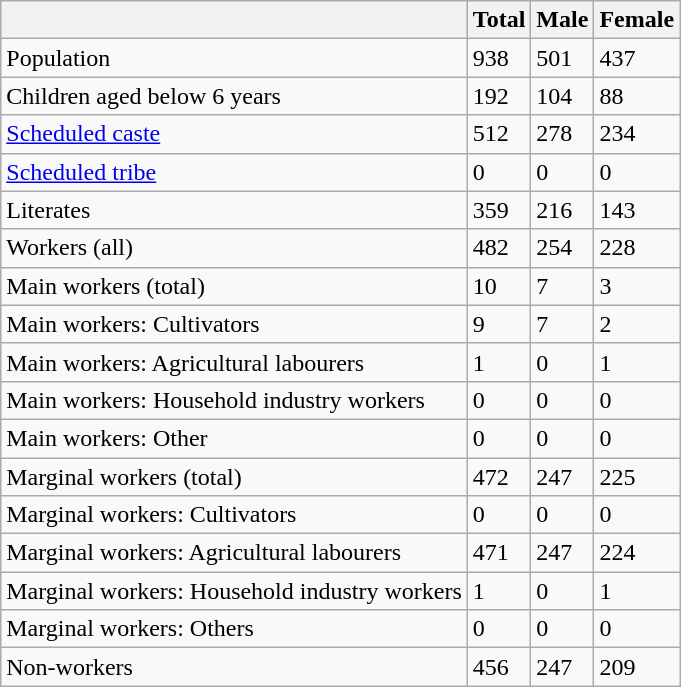<table class="wikitable sortable">
<tr>
<th></th>
<th>Total</th>
<th>Male</th>
<th>Female</th>
</tr>
<tr>
<td>Population</td>
<td>938</td>
<td>501</td>
<td>437</td>
</tr>
<tr>
<td>Children aged below 6 years</td>
<td>192</td>
<td>104</td>
<td>88</td>
</tr>
<tr>
<td><a href='#'>Scheduled caste</a></td>
<td>512</td>
<td>278</td>
<td>234</td>
</tr>
<tr>
<td><a href='#'>Scheduled tribe</a></td>
<td>0</td>
<td>0</td>
<td>0</td>
</tr>
<tr>
<td>Literates</td>
<td>359</td>
<td>216</td>
<td>143</td>
</tr>
<tr>
<td>Workers (all)</td>
<td>482</td>
<td>254</td>
<td>228</td>
</tr>
<tr>
<td>Main workers (total)</td>
<td>10</td>
<td>7</td>
<td>3</td>
</tr>
<tr>
<td>Main workers: Cultivators</td>
<td>9</td>
<td>7</td>
<td>2</td>
</tr>
<tr>
<td>Main workers: Agricultural labourers</td>
<td>1</td>
<td>0</td>
<td>1</td>
</tr>
<tr>
<td>Main workers: Household industry workers</td>
<td>0</td>
<td>0</td>
<td>0</td>
</tr>
<tr>
<td>Main workers: Other</td>
<td>0</td>
<td>0</td>
<td>0</td>
</tr>
<tr>
<td>Marginal workers (total)</td>
<td>472</td>
<td>247</td>
<td>225</td>
</tr>
<tr>
<td>Marginal workers: Cultivators</td>
<td>0</td>
<td>0</td>
<td>0</td>
</tr>
<tr>
<td>Marginal workers: Agricultural labourers</td>
<td>471</td>
<td>247</td>
<td>224</td>
</tr>
<tr>
<td>Marginal workers: Household industry workers</td>
<td>1</td>
<td>0</td>
<td>1</td>
</tr>
<tr>
<td>Marginal workers: Others</td>
<td>0</td>
<td>0</td>
<td>0</td>
</tr>
<tr>
<td>Non-workers</td>
<td>456</td>
<td>247</td>
<td>209</td>
</tr>
</table>
